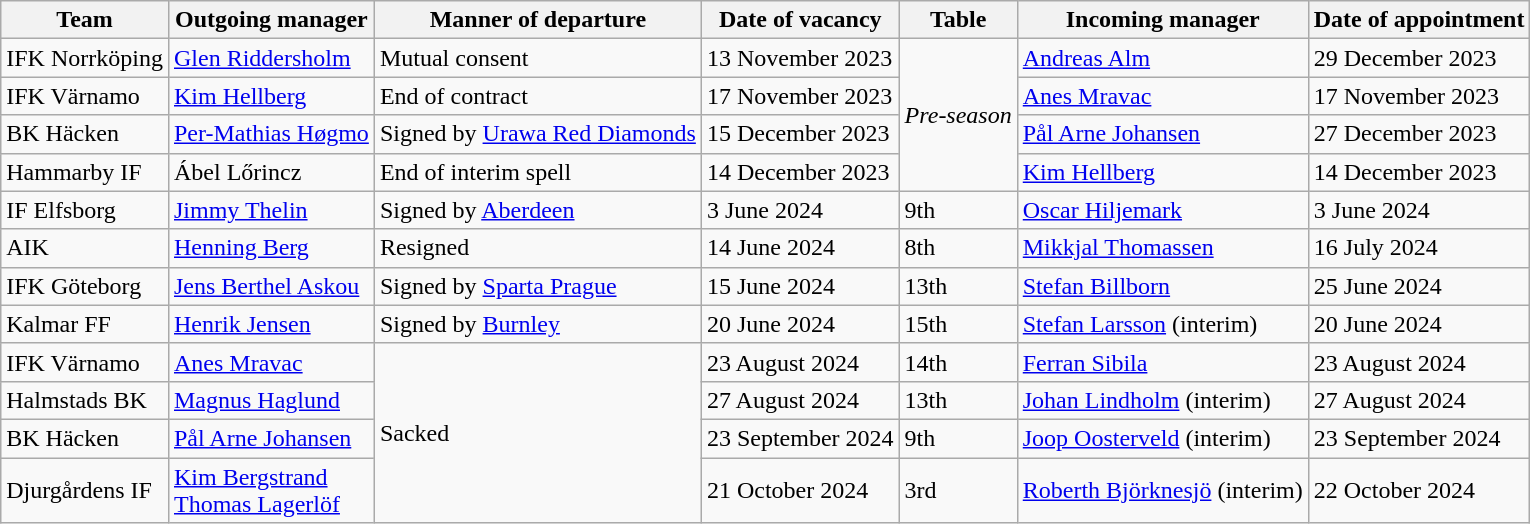<table class="wikitable">
<tr>
<th>Team</th>
<th>Outgoing manager</th>
<th>Manner of departure</th>
<th>Date of vacancy</th>
<th>Table</th>
<th>Incoming manager</th>
<th>Date of appointment</th>
</tr>
<tr>
<td>IFK Norrköping</td>
<td> <a href='#'>Glen Riddersholm</a></td>
<td>Mutual consent</td>
<td>13 November 2023</td>
<td rowspan=4><em>Pre-season</em></td>
<td> <a href='#'>Andreas Alm</a></td>
<td>29 December 2023</td>
</tr>
<tr>
<td>IFK Värnamo</td>
<td> <a href='#'>Kim Hellberg</a></td>
<td>End of contract</td>
<td>17 November 2023</td>
<td> <a href='#'>Anes Mravac</a></td>
<td>17 November 2023</td>
</tr>
<tr>
<td>BK Häcken</td>
<td> <a href='#'>Per-Mathias Høgmo</a></td>
<td>Signed by <a href='#'>Urawa Red Diamonds</a></td>
<td>15 December 2023</td>
<td> <a href='#'>Pål Arne Johansen</a></td>
<td>27 December 2023</td>
</tr>
<tr>
<td>Hammarby IF</td>
<td> Ábel Lőrincz</td>
<td>End of interim spell</td>
<td>14 December 2023</td>
<td> <a href='#'>Kim Hellberg</a></td>
<td>14 December 2023</td>
</tr>
<tr>
<td>IF Elfsborg</td>
<td> <a href='#'>Jimmy Thelin</a></td>
<td>Signed by <a href='#'>Aberdeen</a></td>
<td>3 June 2024</td>
<td>9th</td>
<td> <a href='#'>Oscar Hiljemark</a></td>
<td>3 June 2024</td>
</tr>
<tr>
<td>AIK</td>
<td> <a href='#'>Henning Berg</a></td>
<td>Resigned</td>
<td>14 June 2024</td>
<td>8th</td>
<td> <a href='#'>Mikkjal Thomassen</a></td>
<td>16 July 2024</td>
</tr>
<tr>
<td>IFK Göteborg</td>
<td> <a href='#'>Jens Berthel Askou</a></td>
<td>Signed by <a href='#'>Sparta Prague</a></td>
<td>15 June 2024</td>
<td>13th</td>
<td> <a href='#'>Stefan Billborn</a></td>
<td>25 June 2024</td>
</tr>
<tr>
<td>Kalmar FF</td>
<td> <a href='#'>Henrik Jensen</a></td>
<td>Signed by <a href='#'>Burnley</a></td>
<td>20 June 2024</td>
<td>15th</td>
<td> <a href='#'>Stefan Larsson</a> (interim)</td>
<td>20 June 2024</td>
</tr>
<tr>
<td>IFK Värnamo</td>
<td> <a href='#'>Anes Mravac</a></td>
<td rowspan="4">Sacked</td>
<td>23 August 2024</td>
<td>14th</td>
<td> <a href='#'>Ferran Sibila</a></td>
<td>23 August 2024</td>
</tr>
<tr>
<td>Halmstads BK</td>
<td> <a href='#'>Magnus Haglund</a></td>
<td>27 August 2024</td>
<td>13th</td>
<td> <a href='#'>Johan Lindholm</a> (interim)</td>
<td>27 August 2024</td>
</tr>
<tr>
<td>BK Häcken</td>
<td> <a href='#'>Pål Arne Johansen</a></td>
<td>23 September 2024</td>
<td>9th</td>
<td> <a href='#'>Joop Oosterveld</a> (interim)</td>
<td>23 September 2024</td>
</tr>
<tr>
<td>Djurgårdens IF</td>
<td> <a href='#'>Kim Bergstrand</a><br> <a href='#'>Thomas Lagerlöf</a></td>
<td>21 October 2024</td>
<td>3rd</td>
<td> <a href='#'>Roberth Björknesjö</a> (interim)</td>
<td>22 October 2024</td>
</tr>
</table>
